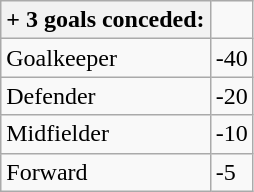<table class="wikitable">
<tr>
<th>+ 3 goals conceded:</th>
</tr>
<tr>
<td>Goalkeeper</td>
<td>-40</td>
</tr>
<tr>
<td>Defender</td>
<td>-20</td>
</tr>
<tr>
<td>Midfielder</td>
<td>-10</td>
</tr>
<tr>
<td>Forward</td>
<td>-5</td>
</tr>
</table>
